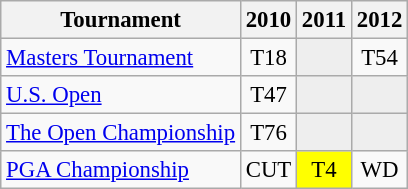<table class="wikitable" style="font-size:95%;text-align:center;">
<tr>
<th>Tournament</th>
<th>2010</th>
<th>2011</th>
<th>2012</th>
</tr>
<tr>
<td align=left><a href='#'>Masters Tournament</a></td>
<td>T18</td>
<td style="background:#eeeeee;"></td>
<td>T54</td>
</tr>
<tr>
<td align=left><a href='#'>U.S. Open</a></td>
<td>T47</td>
<td style="background:#eeeeee;"></td>
<td style="background:#eeeeee;"></td>
</tr>
<tr>
<td align=left><a href='#'>The Open Championship</a></td>
<td>T76</td>
<td style="background:#eeeeee;"></td>
<td style="background:#eeeeee;"></td>
</tr>
<tr>
<td align=left><a href='#'>PGA Championship</a></td>
<td>CUT</td>
<td style="background:yellow;">T4</td>
<td>WD</td>
</tr>
</table>
